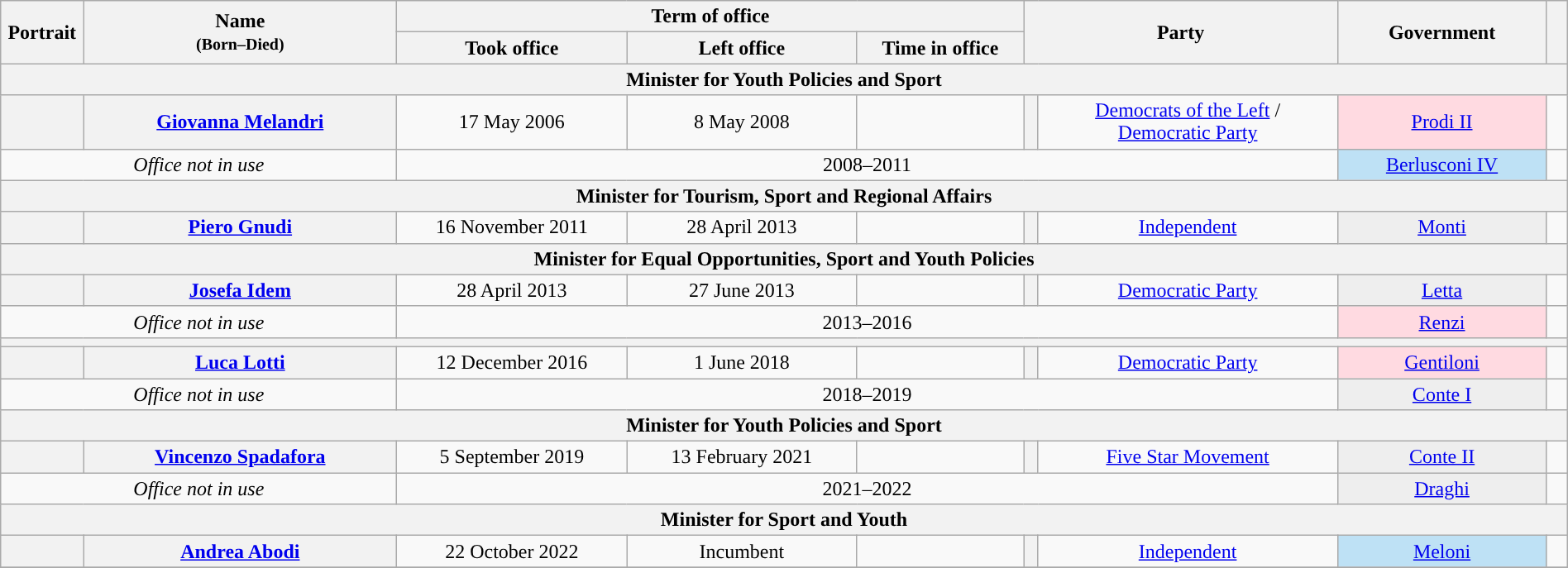<table class="wikitable" style="text-align:center; style="width=100%">
<tr>
<th width=1% rowspan=2>Portrait</th>
<th width=15% rowspan=2>Name<br><small>(Born–Died)</small></th>
<th width=30% colspan=3>Term of office</th>
<th width=15% rowspan=2 colspan=2>Party</th>
<th width=10% rowspan=2>Government</th>
<th width=1% rowspan=2></th>
</tr>
<tr style="text-align:center;">
<th width=11%>Took office</th>
<th width=11%>Left office</th>
<th width=8%>Time in office</th>
</tr>
<tr>
<th colspan=9>Minister for Youth Policies and Sport</th>
</tr>
<tr style="text-align:center;">
<th></th>
<th scope="row" style="font-weight:normal"><strong><a href='#'>Giovanna Melandri</a></strong><br></th>
<td>17 May 2006</td>
<td>8 May 2008</td>
<td></td>
<th style="background:"></th>
<td><a href='#'>Democrats of the Left</a> /<br><a href='#'>Democratic Party</a></td>
<td bgcolor=#FFDAE1><a href='#'>Prodi II</a></td>
<td></td>
</tr>
<tr>
<td colspan=2><em>Office not in use</em></td>
<td colspan=5 align="center">2008–2011</td>
<td bgcolor=#BEE1F5><a href='#'>Berlusconi IV</a></td>
<td></td>
</tr>
<tr>
<th colspan=9>Minister for Tourism, Sport and Regional Affairs</th>
</tr>
<tr>
<th></th>
<th scope="row" style="font-weight:normal"><strong><a href='#'>Piero Gnudi</a></strong><br></th>
<td>16 November 2011</td>
<td>28 April 2013</td>
<td></td>
<th style="background:"></th>
<td><a href='#'>Independent</a></td>
<td bgcolor=#EEEEEE><a href='#'>Monti</a></td>
<td></td>
</tr>
<tr>
<th colspan=9>Minister for Equal Opportunities, Sport and Youth Policies</th>
</tr>
<tr>
<th></th>
<th scope="row" style="font-weight:normal"><strong><a href='#'>Josefa Idem</a></strong><br></th>
<td>28 April 2013</td>
<td>27 June 2013</td>
<td></td>
<th style="background:"></th>
<td><a href='#'>Democratic Party</a></td>
<td bgcolor=#EEEEEE><a href='#'>Letta</a></td>
<td></td>
</tr>
<tr>
<td colspan=2><em>Office not in use</em></td>
<td colspan=5 align="center">2013–2016</td>
<td bgcolor=#FFDAE1><a href='#'>Renzi</a></td>
<td></td>
</tr>
<tr>
<th colspan=10></th>
</tr>
<tr>
<th></th>
<th scope="row" style="font-weight:normal"><strong><a href='#'>Luca Lotti</a></strong><br></th>
<td>12 December 2016</td>
<td>1 June 2018</td>
<td></td>
<th style="background:"></th>
<td><a href='#'>Democratic Party</a></td>
<td bgcolor=#FFDAE1><a href='#'>Gentiloni</a></td>
<td></td>
</tr>
<tr>
<td colspan=2><em>Office not in use</em></td>
<td colspan=5 align="center">2018–2019</td>
<td bgcolor=#EEEEEE><a href='#'>Conte I</a></td>
<td></td>
</tr>
<tr>
<th colspan=9>Minister for Youth Policies and Sport</th>
</tr>
<tr>
<th></th>
<th scope="row" style="font-weight:normal"><strong><a href='#'>Vincenzo Spadafora</a></strong><br></th>
<td>5 September 2019</td>
<td>13 February 2021</td>
<td></td>
<th style="background:"></th>
<td><a href='#'>Five Star Movement</a></td>
<td bgcolor=#EEEEEE><a href='#'>Conte II</a></td>
<td></td>
</tr>
<tr>
<td colspan=2><em>Office not in use</em></td>
<td colspan=5 align="center">2021–2022</td>
<td bgcolor=#EEEEEE><a href='#'>Draghi</a></td>
<td></td>
</tr>
<tr>
<th colspan=9>Minister for Sport and Youth</th>
</tr>
<tr>
<th></th>
<th scope="row" style="font-weight:normal"><strong><a href='#'>Andrea Abodi</a></strong><br></th>
<td>22 October 2022</td>
<td>Incumbent</td>
<td></td>
<th style="background:"></th>
<td><a href='#'>Independent</a></td>
<td bgcolor=#BEE1F5><a href='#'>Meloni</a></td>
<td></td>
</tr>
<tr>
</tr>
</table>
